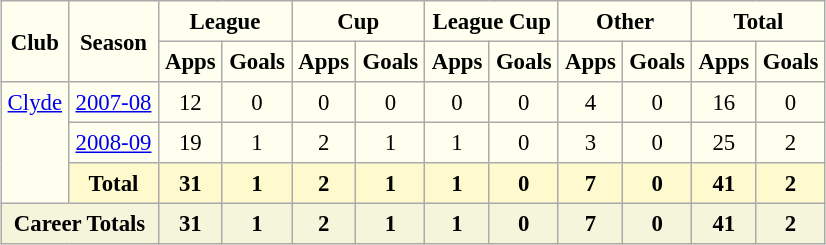<table border=1 align=center cellpadding=4 cellspacing=2 style="background: ivory; font-size: 95%; border: 1px #aaaaaa solid; border-collapse: collapse; clear:center">
<tr>
<th rowspan="2">Club</th>
<th rowspan="2">Season</th>
<th colspan="2">League</th>
<th colspan="2">Cup</th>
<th colspan="2">League Cup</th>
<th colspan="2">Other</th>
<th colspan="2">Total</th>
</tr>
<tr>
<th>Apps</th>
<th>Goals</th>
<th>Apps</th>
<th>Goals</th>
<th>Apps</th>
<th>Goals</th>
<th>Apps</th>
<th>Goals</th>
<th>Apps</th>
<th>Goals</th>
</tr>
<tr align=center>
<td rowspan="3" valign=top><a href='#'>Clyde</a></td>
<td><a href='#'>2007-08</a></td>
<td>12</td>
<td>0</td>
<td>0</td>
<td>0</td>
<td>0</td>
<td>0</td>
<td>4</td>
<td>0</td>
<td>16</td>
<td>0</td>
</tr>
<tr align=center>
<td><a href='#'>2008-09</a></td>
<td>19</td>
<td>1</td>
<td>2</td>
<td>1</td>
<td>1</td>
<td>0</td>
<td>3</td>
<td>0</td>
<td>25</td>
<td>2</td>
</tr>
<tr style="background:lemonchiffon">
<th>Total</th>
<th>31</th>
<th>1</th>
<th>2</th>
<th>1</th>
<th>1</th>
<th>0</th>
<th>7</th>
<th>0</th>
<th>41</th>
<th>2</th>
</tr>
<tr style="background:beige">
<th colspan="2">Career Totals</th>
<th>31</th>
<th>1</th>
<th>2</th>
<th>1</th>
<th>1</th>
<th>0</th>
<th>7</th>
<th>0</th>
<th>41</th>
<th>2</th>
</tr>
</table>
